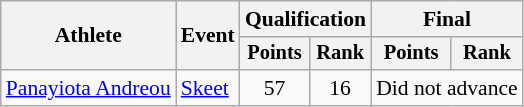<table class="wikitable" style="font-size:90%">
<tr>
<th rowspan="2">Athlete</th>
<th rowspan="2">Event</th>
<th colspan=2>Qualification</th>
<th colspan=2>Final</th>
</tr>
<tr style="font-size:95%">
<th>Points</th>
<th>Rank</th>
<th>Points</th>
<th>Rank</th>
</tr>
<tr align=center>
<td align=left><a href='#'>Panayiota Andreou</a></td>
<td align=left><a href='#'>Skeet</a></td>
<td>57</td>
<td>16</td>
<td colspan=2>Did not advance</td>
</tr>
</table>
